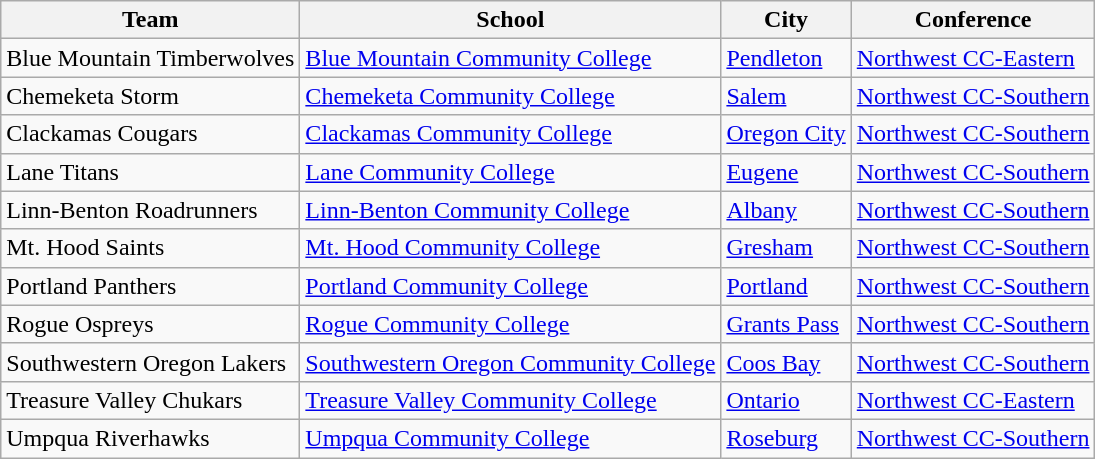<table class="sortable wikitable">
<tr>
<th>Team</th>
<th>School</th>
<th>City</th>
<th>Conference</th>
</tr>
<tr>
<td>Blue Mountain Timberwolves</td>
<td><a href='#'>Blue Mountain Community College</a></td>
<td><a href='#'>Pendleton</a></td>
<td><a href='#'>Northwest CC-Eastern</a></td>
</tr>
<tr>
<td>Chemeketa Storm</td>
<td><a href='#'>Chemeketa Community College</a></td>
<td><a href='#'>Salem</a></td>
<td><a href='#'>Northwest CC-Southern</a></td>
</tr>
<tr>
<td>Clackamas Cougars</td>
<td><a href='#'>Clackamas Community College</a></td>
<td><a href='#'>Oregon City</a></td>
<td><a href='#'>Northwest CC-Southern</a></td>
</tr>
<tr>
<td>Lane Titans</td>
<td><a href='#'>Lane Community College</a></td>
<td><a href='#'>Eugene</a></td>
<td><a href='#'>Northwest CC-Southern</a></td>
</tr>
<tr>
<td>Linn-Benton Roadrunners</td>
<td><a href='#'>Linn-Benton Community College</a></td>
<td><a href='#'>Albany</a></td>
<td><a href='#'>Northwest CC-Southern</a></td>
</tr>
<tr>
<td>Mt. Hood Saints</td>
<td><a href='#'>Mt. Hood Community College</a></td>
<td><a href='#'>Gresham</a></td>
<td><a href='#'>Northwest CC-Southern</a></td>
</tr>
<tr>
<td>Portland Panthers</td>
<td><a href='#'>Portland Community College</a></td>
<td><a href='#'>Portland</a></td>
<td><a href='#'>Northwest CC-Southern</a></td>
</tr>
<tr>
<td>Rogue Ospreys</td>
<td><a href='#'>Rogue Community College</a></td>
<td><a href='#'>Grants Pass</a></td>
<td><a href='#'>Northwest CC-Southern</a></td>
</tr>
<tr>
<td>Southwestern Oregon Lakers</td>
<td><a href='#'>Southwestern Oregon Community College</a></td>
<td><a href='#'>Coos Bay</a></td>
<td><a href='#'>Northwest CC-Southern</a></td>
</tr>
<tr>
<td>Treasure Valley Chukars</td>
<td><a href='#'>Treasure Valley Community College</a></td>
<td><a href='#'>Ontario</a></td>
<td><a href='#'>Northwest CC-Eastern</a></td>
</tr>
<tr>
<td>Umpqua Riverhawks</td>
<td><a href='#'>Umpqua Community College</a></td>
<td><a href='#'>Roseburg</a></td>
<td><a href='#'>Northwest CC-Southern</a></td>
</tr>
</table>
